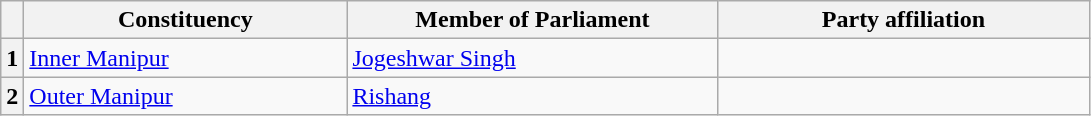<table class="wikitable sortable">
<tr style="text-align:center;">
<th></th>
<th style="width:13em">Constituency</th>
<th style="width:15em">Member of Parliament</th>
<th colspan="2" style="width:15em">Party affiliation</th>
</tr>
<tr>
<th>1</th>
<td><a href='#'>Inner Manipur</a></td>
<td><a href='#'>Jogeshwar Singh</a></td>
<td></td>
</tr>
<tr>
<th>2</th>
<td><a href='#'>Outer Manipur</a></td>
<td><a href='#'>Rishang</a></td>
<td></td>
</tr>
</table>
